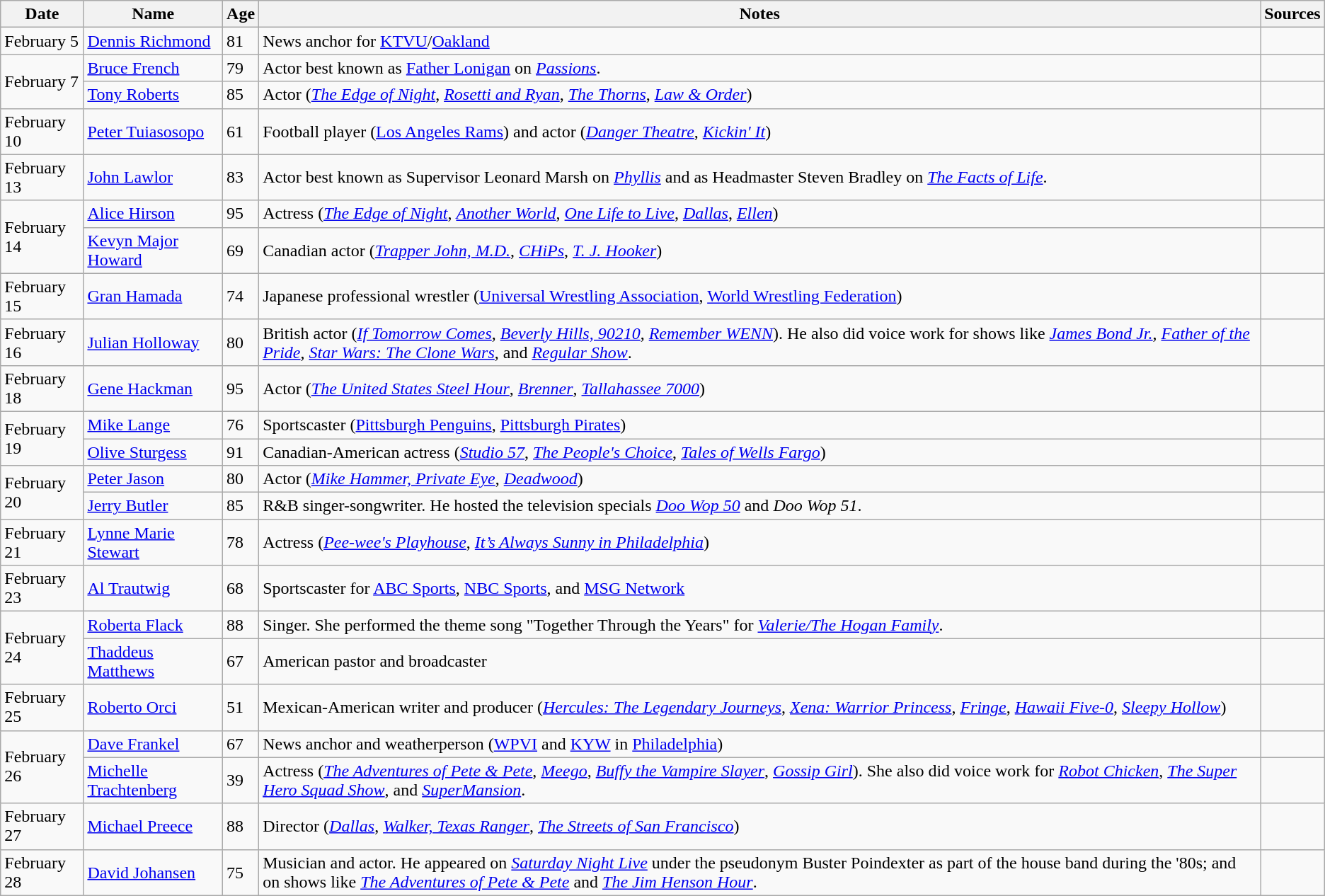<table class="wikitable sortable">
<tr>
<th>Date</th>
<th>Name</th>
<th>Age</th>
<th>Notes</th>
<th>Sources</th>
</tr>
<tr>
<td>February 5</td>
<td><a href='#'>Dennis Richmond</a></td>
<td>81</td>
<td>News anchor for <a href='#'>KTVU</a>/<a href='#'>Oakland</a></td>
<td></td>
</tr>
<tr>
<td rowspan=2>February 7</td>
<td><a href='#'>Bruce French</a></td>
<td>79</td>
<td>Actor best known as <a href='#'>Father Lonigan</a> on <em><a href='#'>Passions</a></em>.</td>
<td></td>
</tr>
<tr>
<td><a href='#'>Tony Roberts</a></td>
<td>85</td>
<td>Actor (<em><a href='#'>The Edge of Night</a></em>, <em><a href='#'>Rosetti and Ryan</a></em>, <em><a href='#'>The Thorns</a></em>, <em><a href='#'>Law & Order</a></em>)</td>
<td></td>
</tr>
<tr>
<td>February 10</td>
<td><a href='#'>Peter Tuiasosopo</a></td>
<td>61</td>
<td>Football player (<a href='#'>Los Angeles Rams</a>) and actor (<em><a href='#'>Danger Theatre</a></em>, <em><a href='#'>Kickin' It</a></em>)</td>
<td></td>
</tr>
<tr>
<td>February 13</td>
<td><a href='#'>John Lawlor</a></td>
<td>83</td>
<td>Actor best known as Supervisor Leonard Marsh on <em><a href='#'>Phyllis</a></em> and as Headmaster Steven Bradley on <em><a href='#'>The Facts of Life</a></em>.</td>
<td></td>
</tr>
<tr>
<td rowspan="2">February 14</td>
<td><a href='#'>Alice Hirson</a></td>
<td>95</td>
<td>Actress (<em><a href='#'>The Edge of Night</a></em>, <em><a href='#'>Another World</a></em>, <em><a href='#'>One Life to Live</a></em>, <em><a href='#'>Dallas</a></em>, <em><a href='#'>Ellen</a></em>)</td>
<td></td>
</tr>
<tr>
<td><a href='#'>Kevyn Major Howard</a></td>
<td>69</td>
<td>Canadian actor (<em><a href='#'>Trapper John, M.D.</a></em>, <em><a href='#'>CHiPs</a></em>, <em><a href='#'>T. J. Hooker</a></em>)</td>
<td></td>
</tr>
<tr>
<td>February 15</td>
<td><a href='#'>Gran Hamada</a></td>
<td>74</td>
<td>Japanese professional wrestler (<a href='#'>Universal Wrestling Association</a>, <a href='#'>World Wrestling Federation</a>)</td>
<td></td>
</tr>
<tr>
<td>February 16</td>
<td><a href='#'>Julian Holloway</a></td>
<td>80</td>
<td>British actor (<em><a href='#'>If Tomorrow Comes</a></em>, <em><a href='#'>Beverly Hills, 90210</a></em>, <em><a href='#'>Remember WENN</a></em>). He also did voice work for shows like <em><a href='#'>James Bond Jr.</a></em>, <em><a href='#'>Father of the Pride</a></em>, <em><a href='#'>Star Wars: The Clone Wars</a></em>, and <em><a href='#'>Regular Show</a></em>.</td>
<td></td>
</tr>
<tr>
<td>February 18</td>
<td><a href='#'>Gene Hackman</a></td>
<td>95</td>
<td>Actor (<em><a href='#'>The United States Steel Hour</a></em>, <em><a href='#'>Brenner</a></em>, <em><a href='#'>Tallahassee 7000</a></em>)</td>
<td></td>
</tr>
<tr>
<td rowspan="2">February 19</td>
<td><a href='#'>Mike Lange</a></td>
<td>76</td>
<td>Sportscaster (<a href='#'>Pittsburgh Penguins</a>, <a href='#'>Pittsburgh Pirates</a>)</td>
<td></td>
</tr>
<tr>
<td><a href='#'>Olive Sturgess</a></td>
<td>91</td>
<td>Canadian-American actress (<em><a href='#'>Studio 57</a></em>, <em><a href='#'>The People's Choice</a></em>, <em><a href='#'>Tales of Wells Fargo</a></em>)</td>
<td></td>
</tr>
<tr>
<td rowspan=2>February 20</td>
<td><a href='#'>Peter Jason</a></td>
<td>80</td>
<td>Actor (<em><a href='#'>Mike Hammer, Private Eye</a></em>, <em><a href='#'>Deadwood</a></em>)</td>
<td></td>
</tr>
<tr>
<td><a href='#'>Jerry Butler</a></td>
<td>85</td>
<td>R&B singer-songwriter. He hosted the television specials <em><a href='#'>Doo Wop 50</a></em> and <em>Doo Wop 51</em>.</td>
<td></td>
</tr>
<tr>
<td>February 21</td>
<td><a href='#'>Lynne Marie Stewart</a></td>
<td>78</td>
<td>Actress (<em><a href='#'>Pee-wee's Playhouse</a></em>, <em><a href='#'>It’s Always Sunny in Philadelphia</a></em>)</td>
<td></td>
</tr>
<tr>
<td>February 23</td>
<td><a href='#'>Al Trautwig</a></td>
<td>68</td>
<td>Sportscaster for <a href='#'>ABC Sports</a>, <a href='#'>NBC Sports</a>, and <a href='#'>MSG Network</a></td>
<td></td>
</tr>
<tr>
<td rowspan="2">February 24</td>
<td><a href='#'>Roberta Flack</a></td>
<td>88</td>
<td>Singer. She performed the theme song "Together Through the Years" for <em><a href='#'>Valerie/The Hogan Family</a></em>.</td>
<td></td>
</tr>
<tr>
<td><a href='#'>Thaddeus Matthews</a></td>
<td>67</td>
<td>American pastor and broadcaster</td>
<td></td>
</tr>
<tr>
<td>February 25</td>
<td><a href='#'>Roberto Orci</a></td>
<td>51</td>
<td>Mexican-American writer and producer (<em><a href='#'>Hercules: The Legendary Journeys</a></em>, <em><a href='#'>Xena: Warrior Princess</a></em>, <em><a href='#'>Fringe</a></em>, <em><a href='#'>Hawaii Five-0</a></em>, <em><a href='#'>Sleepy Hollow</a></em>)</td>
<td></td>
</tr>
<tr>
<td rowspan="2">February 26</td>
<td><a href='#'>Dave Frankel</a></td>
<td>67</td>
<td>News anchor and weatherperson (<a href='#'>WPVI</a> and <a href='#'>KYW</a> in <a href='#'>Philadelphia</a>)</td>
<td></td>
</tr>
<tr>
<td><a href='#'>Michelle Trachtenberg</a></td>
<td>39</td>
<td>Actress (<em><a href='#'>The Adventures of Pete & Pete</a></em>, <em><a href='#'>Meego</a></em>, <em><a href='#'>Buffy the Vampire Slayer</a></em>, <em><a href='#'>Gossip Girl</a></em>). She also did voice work for <em><a href='#'>Robot Chicken</a></em>, <em><a href='#'>The Super Hero Squad Show</a></em>, and <em><a href='#'>SuperMansion</a></em>.</td>
<td></td>
</tr>
<tr>
<td>February 27</td>
<td><a href='#'>Michael Preece</a></td>
<td>88</td>
<td>Director (<em><a href='#'>Dallas</a></em>, <em><a href='#'>Walker, Texas Ranger</a></em>, <em><a href='#'>The Streets of San Francisco</a></em>)</td>
<td></td>
</tr>
<tr>
<td>February 28</td>
<td><a href='#'>David Johansen</a></td>
<td>75</td>
<td>Musician and actor. He appeared on <em><a href='#'>Saturday Night Live</a></em> under the pseudonym Buster Poindexter as part of the house band during the '80s; and on shows like <em><a href='#'>The Adventures of Pete & Pete</a></em> and <em><a href='#'>The Jim Henson Hour</a></em>.</td>
<td></td>
</tr>
</table>
